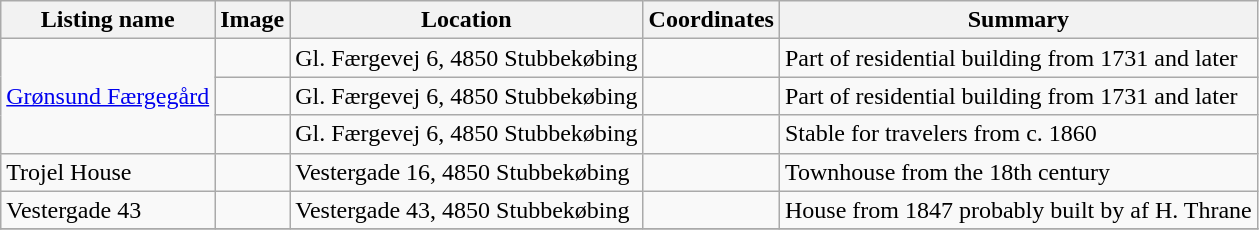<table class="wikitable sortable">
<tr>
<th>Listing name</th>
<th>Image</th>
<th>Location</th>
<th>Coordinates</th>
<th>Summary</th>
</tr>
<tr>
<td rowspan="3"><a href='#'>Grønsund Færgegård</a></td>
<td></td>
<td>Gl. Færgevej 6, 4850 Stubbekøbing</td>
<td></td>
<td>Part of residential building from 1731 and later</td>
</tr>
<tr>
<td></td>
<td>Gl. Færgevej 6, 4850 Stubbekøbing</td>
<td></td>
<td>Part of residential building from 1731 and later</td>
</tr>
<tr>
<td></td>
<td>Gl. Færgevej 6, 4850 Stubbekøbing</td>
<td></td>
<td>Stable for travelers from c. 1860</td>
</tr>
<tr>
<td>Trojel House</td>
<td></td>
<td>Vestergade 16, 4850 Stubbekøbing</td>
<td></td>
<td>Townhouse from the 18th century</td>
</tr>
<tr>
<td>Vestergade 43</td>
<td></td>
<td>Vestergade 43, 4850 Stubbekøbing</td>
<td></td>
<td>House from 1847 probably built by af H. Thrane</td>
</tr>
<tr>
</tr>
</table>
